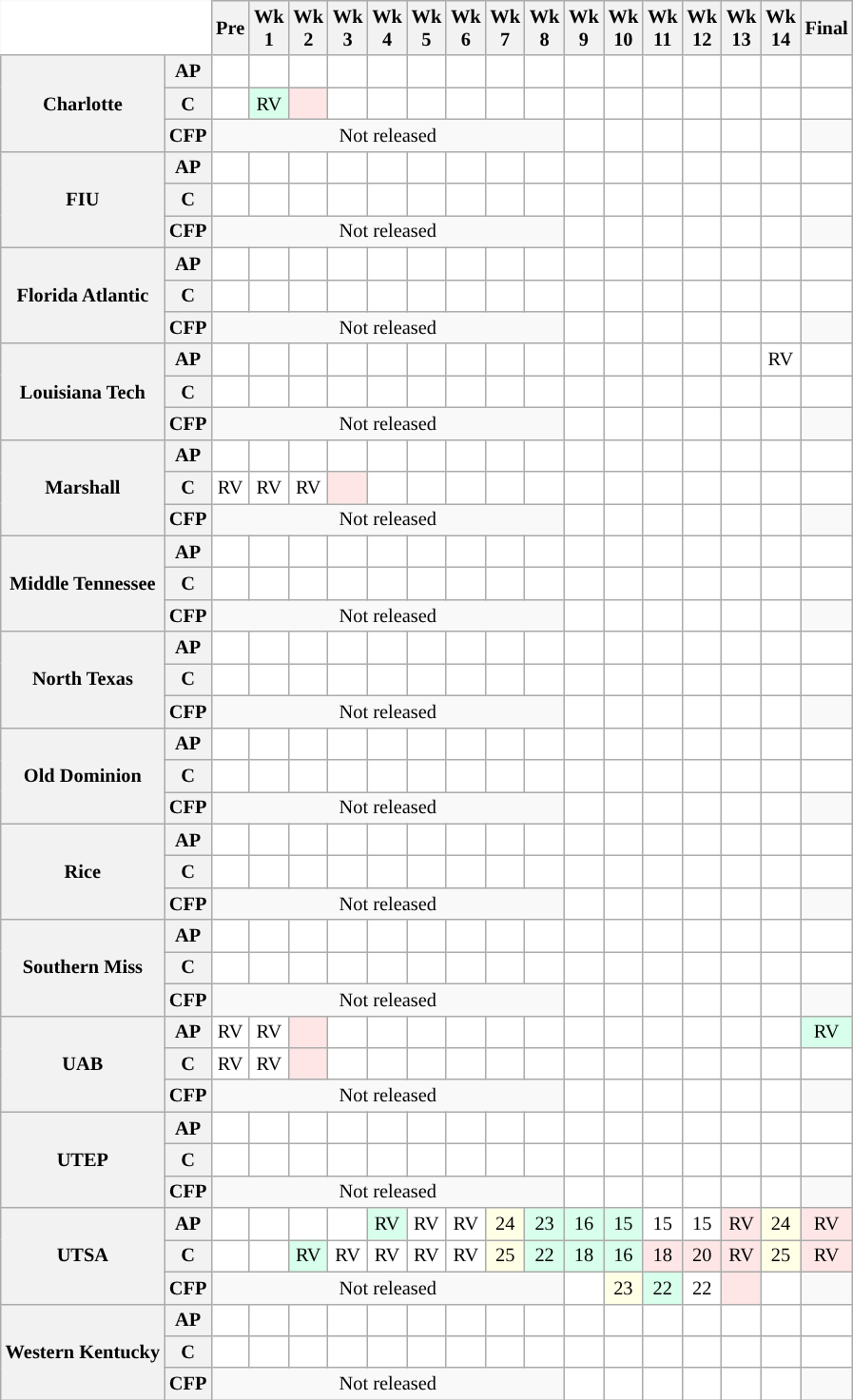<table class="wikitable" style="white-space:nowrap;font-size:85%;">
<tr>
<th colspan=2 style="background:white; border-top-style:hidden; border-left-style:hidden;"> </th>
<th>Pre</th>
<th>Wk<br>1</th>
<th>Wk<br>2</th>
<th>Wk<br>3</th>
<th>Wk<br>4</th>
<th>Wk<br>5</th>
<th>Wk<br>6</th>
<th>Wk<br>7</th>
<th>Wk<br>8</th>
<th>Wk<br>9</th>
<th>Wk<br>10</th>
<th>Wk<br>11</th>
<th>Wk<br>12</th>
<th>Wk<br>13</th>
<th>Wk<br>14</th>
<th>Final</th>
</tr>
<tr style="text-align:center;">
<th rowspan=3 style=>Charlotte</th>
<th>AP</th>
<td style="background:#FFF;"></td>
<td style="background:#FFF;"></td>
<td style="background:#FFF;"></td>
<td style="background:#FFF;"></td>
<td style="background:#FFF;"></td>
<td style="background:#FFF;"></td>
<td style="background:#FFF;"></td>
<td style="background:#FFF;"></td>
<td style="background:#FFF;"></td>
<td style="background:#FFF;"></td>
<td style="background:#FFF;"></td>
<td style="background:#FFF;"></td>
<td style="background:#FFF;"></td>
<td style="background:#FFF;"></td>
<td style="background:#FFF;"></td>
<td style="background:#FFF;"></td>
</tr>
<tr style="text-align:center;">
<th>C</th>
<td style="background:#FFF;"></td>
<td style="background:#d8ffeb;">RV</td>
<td style="background:#ffe6e6;"></td>
<td style="background:#FFF;"></td>
<td style="background:#FFF;"></td>
<td style="background:#FFF;"></td>
<td style="background:#FFF;"></td>
<td style="background:#FFF;"></td>
<td style="background:#FFF;"></td>
<td style="background:#FFF;"></td>
<td style="background:#FFF;"></td>
<td style="background:#FFF;"></td>
<td style="background:#FFF;"></td>
<td style="background:#FFF;"></td>
<td style="background:#FFF;"></td>
<td style="background:#FFF;"></td>
</tr>
<tr style="text-align:center;">
<th>CFP</th>
<td colspan="9" style="text-align:center;">Not released</td>
<td style="background:#FFF;"></td>
<td style="background:#FFF;"></td>
<td style="background:#FFF;"></td>
<td style="background:#FFF;"></td>
<td style="background:#FFF;"></td>
<td style="background:#FFF;"></td>
<td style="text-align:center;"></td>
</tr>
<tr style="text-align:center;">
<th rowspan=3 style=>FIU</th>
<th>AP</th>
<td style="background:#FFF;"></td>
<td style="background:#FFF;"></td>
<td style="background:#FFF;"></td>
<td style="background:#FFF;"></td>
<td style="background:#FFF;"></td>
<td style="background:#FFF;"></td>
<td style="background:#FFF;"></td>
<td style="background:#FFF;"></td>
<td style="background:#FFF;"></td>
<td style="background:#FFF;"></td>
<td style="background:#FFF;"></td>
<td style="background:#FFF;"></td>
<td style="background:#FFF;"></td>
<td style="background:#FFF;"></td>
<td style="background:#FFF;"></td>
<td style="background:#FFF;"></td>
</tr>
<tr style="text-align:center;">
<th>C</th>
<td style="background:#FFF;"></td>
<td style="background:#FFF;"></td>
<td style="background:#FFF;"></td>
<td style="background:#FFF;"></td>
<td style="background:#FFF;"></td>
<td style="background:#FFF;"></td>
<td style="background:#FFF;"></td>
<td style="background:#FFF;"></td>
<td style="background:#FFF;"></td>
<td style="background:#FFF;"></td>
<td style="background:#FFF;"></td>
<td style="background:#FFF;"></td>
<td style="background:#FFF;"></td>
<td style="background:#FFF;"></td>
<td style="background:#FFF;"></td>
<td style="background:#FFF;"></td>
</tr>
<tr style="text-align:center;">
<th>CFP</th>
<td colspan="9" style="text-align:center;">Not released</td>
<td style="background:#FFF;"></td>
<td style="background:#FFF;"></td>
<td style="background:#FFF;"></td>
<td style="background:#FFF;"></td>
<td style="background:#FFF;"></td>
<td style="background:#FFF;"></td>
<td style="text-align:center;"></td>
</tr>
<tr style="text-align:center;">
<th rowspan=3 style=>Florida Atlantic</th>
<th>AP</th>
<td style="background:#FFF;"></td>
<td style="background:#FFF;"></td>
<td style="background:#FFF;"></td>
<td style="background:#FFF;"></td>
<td style="background:#FFF;"></td>
<td style="background:#FFF;"></td>
<td style="background:#FFF;"></td>
<td style="background:#FFF;"></td>
<td style="background:#FFF;"></td>
<td style="background:#FFF;"></td>
<td style="background:#FFF;"></td>
<td style="background:#FFF;"></td>
<td style="background:#FFF;"></td>
<td style="background:#FFF;"></td>
<td style="background:#FFF;"></td>
<td style="background:#FFF;"></td>
</tr>
<tr style="text-align:center;">
<th>C</th>
<td style="background:#FFF;"></td>
<td style="background:#FFF;"></td>
<td style="background:#FFF;"></td>
<td style="background:#FFF;"></td>
<td style="background:#FFF;"></td>
<td style="background:#FFF;"></td>
<td style="background:#FFF;"></td>
<td style="background:#FFF;"></td>
<td style="background:#FFF;"></td>
<td style="background:#FFF;"></td>
<td style="background:#FFF;"></td>
<td style="background:#FFF;"></td>
<td style="background:#FFF;"></td>
<td style="background:#FFF;"></td>
<td style="background:#FFF;"></td>
<td style="background:#FFF;"></td>
</tr>
<tr style="text-align:center;">
<th>CFP</th>
<td colspan="9" style="text-align:center;">Not released</td>
<td style="background:#FFF;"></td>
<td style="background:#FFF;"></td>
<td style="background:#FFF;"></td>
<td style="background:#FFF;"></td>
<td style="background:#FFF;"></td>
<td style="background:#FFF;"></td>
<td style="text-align:center;"></td>
</tr>
<tr style="text-align:center;">
<th rowspan=3 style=>Louisiana Tech</th>
<th>AP</th>
<td style="background:#FFF;"></td>
<td style="background:#FFF;"></td>
<td style="background:#FFF;"></td>
<td style="background:#FFF;"></td>
<td style="background:#FFF;"></td>
<td style="background:#FFF;"></td>
<td style="background:#FFF;"></td>
<td style="background:#FFF;"></td>
<td style="background:#FFF;"></td>
<td style="background:#FFF;"></td>
<td style="background:#FFF;"></td>
<td style="background:#FFF;"></td>
<td style="background:#FFF;"></td>
<td style="background:#FFF;"></td>
<td style="background:#FFF;">RV</td>
<td style="background:#FFF;"></td>
</tr>
<tr style="text-align:center;">
<th>C</th>
<td style="background:#FFF;"></td>
<td style="background:#FFF;"></td>
<td style="background:#FFF;"></td>
<td style="background:#FFF;"></td>
<td style="background:#FFF;"></td>
<td style="background:#FFF;"></td>
<td style="background:#FFF;"></td>
<td style="background:#FFF;"></td>
<td style="background:#FFF;"></td>
<td style="background:#FFF;"></td>
<td style="background:#FFF;"></td>
<td style="background:#FFF;"></td>
<td style="background:#FFF;"></td>
<td style="background:#FFF;"></td>
<td style="background:#FFF;"></td>
<td style="background:#FFF;"></td>
</tr>
<tr style="text-align:center;">
<th>CFP</th>
<td colspan="9" style="text-align:center;">Not released</td>
<td style="background:#FFF;"></td>
<td style="background:#FFF;"></td>
<td style="background:#FFF;"></td>
<td style="background:#FFF;"></td>
<td style="background:#FFF;"></td>
<td style="background:#FFF;"></td>
<td style="text-align:center;"></td>
</tr>
<tr style="text-align:center;">
<th rowspan=3 style=>Marshall</th>
<th>AP</th>
<td style="background:#FFF;"></td>
<td style="background:#FFF;"></td>
<td style="background:#FFF;"></td>
<td style="background:#FFF;"></td>
<td style="background:#FFF;"></td>
<td style="background:#FFF;"></td>
<td style="background:#FFF;"></td>
<td style="background:#FFF;"></td>
<td style="background:#FFF;"></td>
<td style="background:#FFF;"></td>
<td style="background:#FFF;"></td>
<td style="background:#FFF;"></td>
<td style="background:#FFF;"></td>
<td style="background:#FFF;"></td>
<td style="background:#FFF;"></td>
<td style="background:#FFF;"></td>
</tr>
<tr style="text-align:center;">
<th>C</th>
<td style="background:#FFF;">RV</td>
<td style="background:#FFF;">RV</td>
<td style="background:#FFF;">RV</td>
<td style="background:#ffe6e6;"></td>
<td style="background:#FFF;"></td>
<td style="background:#FFF;"></td>
<td style="background:#FFF;"></td>
<td style="background:#FFF;"></td>
<td style="background:#FFF;"></td>
<td style="background:#FFF;"></td>
<td style="background:#FFF;"></td>
<td style="background:#FFF;"></td>
<td style="background:#FFF;"></td>
<td style="background:#FFF;"></td>
<td style="background:#FFF;"></td>
<td style="background:#FFF;"></td>
</tr>
<tr style="text-align:center;">
<th>CFP</th>
<td colspan="9" style="text-align:center;">Not released</td>
<td style="background:#FFF;"></td>
<td style="background:#FFF;"></td>
<td style="background:#FFF;"></td>
<td style="background:#FFF;"></td>
<td style="background:#FFF;"></td>
<td style="background:#FFF;"></td>
<td style="text-align:center;"></td>
</tr>
<tr style="text-align:center;">
<th rowspan=3 style=>Middle Tennessee</th>
<th>AP</th>
<td style="background:#FFF;"></td>
<td style="background:#FFF;"></td>
<td style="background:#FFF;"></td>
<td style="background:#FFF;"></td>
<td style="background:#FFF;"></td>
<td style="background:#FFF;"></td>
<td style="background:#FFF;"></td>
<td style="background:#FFF;"></td>
<td style="background:#FFF;"></td>
<td style="background:#FFF;"></td>
<td style="background:#FFF;"></td>
<td style="background:#FFF;"></td>
<td style="background:#FFF;"></td>
<td style="background:#FFF;"></td>
<td style="background:#FFF;"></td>
<td style="background:#FFF;"></td>
</tr>
<tr style="text-align:center;">
<th>C</th>
<td style="background:#FFF;"></td>
<td style="background:#FFF;"></td>
<td style="background:#FFF;"></td>
<td style="background:#FFF;"></td>
<td style="background:#FFF;"></td>
<td style="background:#FFF;"></td>
<td style="background:#FFF;"></td>
<td style="background:#FFF;"></td>
<td style="background:#FFF;"></td>
<td style="background:#FFF;"></td>
<td style="background:#FFF;"></td>
<td style="background:#FFF;"></td>
<td style="background:#FFF;"></td>
<td style="background:#FFF;"></td>
<td style="background:#FFF;"></td>
<td style="background:#FFF;"></td>
</tr>
<tr style="text-align:center;">
<th>CFP</th>
<td colspan="9" style="text-align:center;">Not released</td>
<td style="background:#FFF;"></td>
<td style="background:#FFF;"></td>
<td style="background:#FFF;"></td>
<td style="background:#FFF;"></td>
<td style="background:#FFF;"></td>
<td style="background:#FFF;"></td>
<td style="text-align:center;"></td>
</tr>
<tr style="text-align:center;">
<th rowspan=3 style=>North Texas</th>
<th>AP</th>
<td style="background:#FFF;"></td>
<td style="background:#FFF;"></td>
<td style="background:#FFF;"></td>
<td style="background:#FFF;"></td>
<td style="background:#FFF;"></td>
<td style="background:#FFF;"></td>
<td style="background:#FFF;"></td>
<td style="background:#FFF;"></td>
<td style="background:#FFF;"></td>
<td style="background:#FFF;"></td>
<td style="background:#FFF;"></td>
<td style="background:#FFF;"></td>
<td style="background:#FFF;"></td>
<td style="background:#FFF;"></td>
<td style="background:#FFF;"></td>
<td style="background:#FFF;"></td>
</tr>
<tr style="text-align:center;">
<th>C</th>
<td style="background:#FFF;"></td>
<td style="background:#FFF;"></td>
<td style="background:#FFF;"></td>
<td style="background:#FFF;"></td>
<td style="background:#FFF;"></td>
<td style="background:#FFF;"></td>
<td style="background:#FFF;"></td>
<td style="background:#FFF;"></td>
<td style="background:#FFF;"></td>
<td style="background:#FFF;"></td>
<td style="background:#FFF;"></td>
<td style="background:#FFF;"></td>
<td style="background:#FFF;"></td>
<td style="background:#FFF;"></td>
<td style="background:#FFF;"></td>
<td style="background:#FFF;"></td>
</tr>
<tr style="text-align:center;">
<th>CFP</th>
<td colspan="9" style="text-align:center;">Not released</td>
<td style="background:#FFF;"></td>
<td style="background:#FFF;"></td>
<td style="background:#FFF;"></td>
<td style="background:#FFF;"></td>
<td style="background:#FFF;"></td>
<td style="background:#FFF;"></td>
<td style="text-align:center;"></td>
</tr>
<tr style="text-align:center;">
<th rowspan=3 style=>Old Dominion</th>
<th>AP</th>
<td style="background:#FFF;"></td>
<td style="background:#FFF;"></td>
<td style="background:#FFF;"></td>
<td style="background:#FFF;"></td>
<td style="background:#FFF;"></td>
<td style="background:#FFF;"></td>
<td style="background:#FFF;"></td>
<td style="background:#FFF;"></td>
<td style="background:#FFF;"></td>
<td style="background:#FFF;"></td>
<td style="background:#FFF;"></td>
<td style="background:#FFF;"></td>
<td style="background:#FFF;"></td>
<td style="background:#FFF;"></td>
<td style="background:#FFF;"></td>
<td style="background:#FFF;"></td>
</tr>
<tr style="text-align:center;">
<th>C</th>
<td style="background:#FFF;"></td>
<td style="background:#FFF;"></td>
<td style="background:#FFF;"></td>
<td style="background:#FFF;"></td>
<td style="background:#FFF;"></td>
<td style="background:#FFF;"></td>
<td style="background:#FFF;"></td>
<td style="background:#FFF;"></td>
<td style="background:#FFF;"></td>
<td style="background:#FFF;"></td>
<td style="background:#FFF;"></td>
<td style="background:#FFF;"></td>
<td style="background:#FFF;"></td>
<td style="background:#FFF;"></td>
<td style="background:#FFF;"></td>
<td style="background:#FFF;"></td>
</tr>
<tr style="text-align:center;">
<th>CFP</th>
<td colspan="9" style="text-align:center;">Not released</td>
<td style="background:#FFF;"></td>
<td style="background:#FFF;"></td>
<td style="background:#FFF;"></td>
<td style="background:#FFF;"></td>
<td style="background:#FFF;"></td>
<td style="background:#FFF;"></td>
<td style="text-align:center;"></td>
</tr>
<tr style="text-align:center;">
<th rowspan=3 style=>Rice</th>
<th>AP</th>
<td style="background:#FFF;"></td>
<td style="background:#FFF;"></td>
<td style="background:#FFF;"></td>
<td style="background:#FFF;"></td>
<td style="background:#FFF;"></td>
<td style="background:#FFF;"></td>
<td style="background:#FFF;"></td>
<td style="background:#FFF;"></td>
<td style="background:#FFF;"></td>
<td style="background:#FFF;"></td>
<td style="background:#FFF;"></td>
<td style="background:#FFF;"></td>
<td style="background:#FFF;"></td>
<td style="background:#FFF;"></td>
<td style="background:#FFF;"></td>
<td style="background:#FFF;"></td>
</tr>
<tr style="text-align:center;">
<th>C</th>
<td style="background:#FFF;"></td>
<td style="background:#FFF;"></td>
<td style="background:#FFF;"></td>
<td style="background:#FFF;"></td>
<td style="background:#FFF;"></td>
<td style="background:#FFF;"></td>
<td style="background:#FFF;"></td>
<td style="background:#FFF;"></td>
<td style="background:#FFF;"></td>
<td style="background:#FFF;"></td>
<td style="background:#FFF;"></td>
<td style="background:#FFF;"></td>
<td style="background:#FFF;"></td>
<td style="background:#FFF;"></td>
<td style="background:#FFF;"></td>
<td style="background:#FFF;"></td>
</tr>
<tr style="text-align:center;">
<th>CFP</th>
<td colspan="9" style="text-align:center;">Not released</td>
<td style="background:#FFF;"></td>
<td style="background:#FFF;"></td>
<td style="background:#FFF;"></td>
<td style="background:#FFF;"></td>
<td style="background:#FFF;"></td>
<td style="background:#FFF;"></td>
<td style="text-align:center;"></td>
</tr>
<tr style="text-align:center;">
<th rowspan=3 style=>Southern Miss</th>
<th>AP</th>
<td style="background:#FFF;"></td>
<td style="background:#FFF;"></td>
<td style="background:#FFF;"></td>
<td style="background:#FFF;"></td>
<td style="background:#FFF;"></td>
<td style="background:#FFF;"></td>
<td style="background:#FFF;"></td>
<td style="background:#FFF;"></td>
<td style="background:#FFF;"></td>
<td style="background:#FFF;"></td>
<td style="background:#FFF;"></td>
<td style="background:#FFF;"></td>
<td style="background:#FFF;"></td>
<td style="background:#FFF;"></td>
<td style="background:#FFF;"></td>
<td style="background:#FFF;"></td>
</tr>
<tr style="text-align:center;">
<th>C</th>
<td style="background:#FFF;"></td>
<td style="background:#FFF;"></td>
<td style="background:#FFF;"></td>
<td style="background:#FFF;"></td>
<td style="background:#FFF;"></td>
<td style="background:#FFF;"></td>
<td style="background:#FFF;"></td>
<td style="background:#FFF;"></td>
<td style="background:#FFF;"></td>
<td style="background:#FFF;"></td>
<td style="background:#FFF;"></td>
<td style="background:#FFF;"></td>
<td style="background:#FFF;"></td>
<td style="background:#FFF;"></td>
<td style="background:#FFF;"></td>
<td style="background:#FFF;"></td>
</tr>
<tr style="text-align:center;">
<th>CFP</th>
<td colspan="9" style="text-align:center;">Not released</td>
<td style="background:#FFF;"></td>
<td style="background:#FFF;"></td>
<td style="background:#FFF;"></td>
<td style="background:#FFF;"></td>
<td style="background:#FFF;"></td>
<td style="background:#FFF;"></td>
<td style="text-align:center;"></td>
</tr>
<tr style="text-align:center;">
<th rowspan=3 style=>UAB</th>
<th>AP</th>
<td style="background:#FFF;">RV</td>
<td style="background:#FFF;">RV</td>
<td style="background:#ffe6e6;"></td>
<td style="background:#FFF;"></td>
<td style="background:#FFF;"></td>
<td style="background:#FFF;"></td>
<td style="background:#FFF;"></td>
<td style="background:#FFF;"></td>
<td style="background:#FFF;"></td>
<td style="background:#FFF;"></td>
<td style="background:#FFF;"></td>
<td style="background:#FFF;"></td>
<td style="background:#FFF;"></td>
<td style="background:#FFF;"></td>
<td style="background:#FFF;"></td>
<td style="background:#d8ffeb;">RV</td>
</tr>
<tr style="text-align:center;">
<th>C</th>
<td style="background:#FFF;">RV</td>
<td style="background:#FFF;">RV</td>
<td style="background:#ffe6e6;"></td>
<td style="background:#FFF;"></td>
<td style="background:#FFF;"></td>
<td style="background:#FFF;"></td>
<td style="background:#FFF;"></td>
<td style="background:#FFF;"></td>
<td style="background:#FFF;"></td>
<td style="background:#FFF;"></td>
<td style="background:#FFF;"></td>
<td style="background:#FFF;"></td>
<td style="background:#FFF;"></td>
<td style="background:#FFF;"></td>
<td style="background:#FFF;"></td>
<td style="background:#FFF;"></td>
</tr>
<tr style="text-align:center;">
<th>CFP</th>
<td colspan="9" style="text-align:center;">Not released</td>
<td style="background:#FFF;"></td>
<td style="background:#FFF;"></td>
<td style="background:#FFF;"></td>
<td style="background:#FFF;"></td>
<td style="background:#FFF;"></td>
<td style="background:#FFF;"></td>
<td style="text-align:center;"></td>
</tr>
<tr style="text-align:center;">
<th rowspan=3 style=>UTEP</th>
<th>AP</th>
<td style="background:#FFF;"></td>
<td style="background:#FFF;"></td>
<td style="background:#FFF;"></td>
<td style="background:#FFF;"></td>
<td style="background:#FFF;"></td>
<td style="background:#FFF;"></td>
<td style="background:#FFF;"></td>
<td style="background:#FFF;"></td>
<td style="background:#FFF;"></td>
<td style="background:#FFF;"></td>
<td style="background:#FFF;"></td>
<td style="background:#FFF;"></td>
<td style="background:#FFF;"></td>
<td style="background:#FFF;"></td>
<td style="background:#FFF;"></td>
<td style="background:#FFF;"></td>
</tr>
<tr style="text-align:center;">
<th>C</th>
<td style="background:#FFF;"></td>
<td style="background:#FFF;"></td>
<td style="background:#FFF;"></td>
<td style="background:#FFF;"></td>
<td style="background:#FFF;"></td>
<td style="background:#FFF;"></td>
<td style="background:#FFF;"></td>
<td style="background:#FFF;"></td>
<td style="background:#FFF;"></td>
<td style="background:#FFF;"></td>
<td style="background:#FFF;"></td>
<td style="background:#FFF;"></td>
<td style="background:#FFF;"></td>
<td style="background:#FFF;"></td>
<td style="background:#FFF;"></td>
<td style="background:#FFF;"></td>
</tr>
<tr style="text-align:center;">
<th>CFP</th>
<td colspan="9" style="text-align:center;">Not released</td>
<td style="background:#FFF;"></td>
<td style="background:#FFF;"></td>
<td style="background:#FFF;"></td>
<td style="background:#FFF;"></td>
<td style="background:#FFF;"></td>
<td style="background:#FFF;"></td>
<td style="text-align:center;"></td>
</tr>
<tr style="text-align:center;">
<th rowspan=3 style=>UTSA</th>
<th>AP</th>
<td style="background:#FFF;"></td>
<td style="background:#FFF;"></td>
<td style="background:#FFF;"></td>
<td style="background:#FFF;"></td>
<td style="background:#d8ffeb;">RV</td>
<td style="background:#FFF;">RV</td>
<td style="background:#FFF;">RV</td>
<td style="background:#ffffe6;">24</td>
<td style="background:#d8ffeb;">23</td>
<td style="background:#d8ffeb;">16</td>
<td style="background:#d8ffeb;">15</td>
<td style="background:#FFF;">15</td>
<td style="background:#FFF;">15</td>
<td style="background:#ffe6e6;">RV</td>
<td style="background:#ffffe6;">24</td>
<td style="background:#ffe6e6;">RV</td>
</tr>
<tr style="text-align:center;">
<th>C</th>
<td style="background:#FFF;"></td>
<td style="background:#FFF;"></td>
<td style="background:#d8ffeb;">RV</td>
<td style="background:#FFF;">RV</td>
<td style="background:#FFF;">RV</td>
<td style="background:#FFF;">RV</td>
<td style="background:#FFF;">RV</td>
<td style="background:#ffffe6;">25</td>
<td style="background:#d8ffeb;">22</td>
<td style="background:#d8ffeb;">18</td>
<td style="background:#d8ffeb;">16</td>
<td style="background:#ffe6e6;">18</td>
<td style="background:#ffe6e6;">20</td>
<td style="background:#ffe6e6;">RV</td>
<td style="background:#ffffe6;">25</td>
<td style="background:#ffe6e6;">RV</td>
</tr>
<tr style="text-align:center;">
<th>CFP</th>
<td colspan="9" style="text-align:center;">Not released</td>
<td style="background:#FFF;"></td>
<td style="background:#ffffe6;">23</td>
<td style="background:#d8ffeb;">22</td>
<td style="background:#FFF;">22</td>
<td style="background:#ffe6e6;"></td>
<td style="background:#FFF;"></td>
<td style="text-align:center;"></td>
</tr>
<tr style="text-align:center;">
<th rowspan=3 style=>Western Kentucky</th>
<th>AP</th>
<td style="background:#FFF;"></td>
<td style="background:#FFF;"></td>
<td style="background:#FFF;"></td>
<td style="background:#FFF;"></td>
<td style="background:#FFF;"></td>
<td style="background:#FFF;"></td>
<td style="background:#FFF;"></td>
<td style="background:#FFF;"></td>
<td style="background:#FFF;"></td>
<td style="background:#FFF;"></td>
<td style="background:#FFF;"></td>
<td style="background:#FFF;"></td>
<td style="background:#FFF;"></td>
<td style="background:#FFF;"></td>
<td style="background:#FFF;"></td>
<td style="background:#FFF;"></td>
</tr>
<tr style="text-align:center;">
<th>C</th>
<td style="background:#FFF;"></td>
<td style="background:#FFF;"></td>
<td style="background:#FFF;"></td>
<td style="background:#FFF;"></td>
<td style="background:#FFF;"></td>
<td style="background:#FFF;"></td>
<td style="background:#FFF;"></td>
<td style="background:#FFF;"></td>
<td style="background:#FFF;"></td>
<td style="background:#FFF;"></td>
<td style="background:#FFF;"></td>
<td style="background:#FFF;"></td>
<td style="background:#FFF;"></td>
<td style="background:#FFF;"></td>
<td style="background:#FFF;"></td>
<td style="background:#FFF;"></td>
</tr>
<tr style="text-align:center;">
<th>CFP</th>
<td colspan="9" style="text-align:center;">Not released</td>
<td style="background:#FFF;"></td>
<td style="background:#FFF;"></td>
<td style="background:#FFF;"></td>
<td style="background:#FFF;"></td>
<td style="background:#FFF;"></td>
<td style="background:#FFF;"></td>
<td style="text-align:center;"></td>
</tr>
</table>
